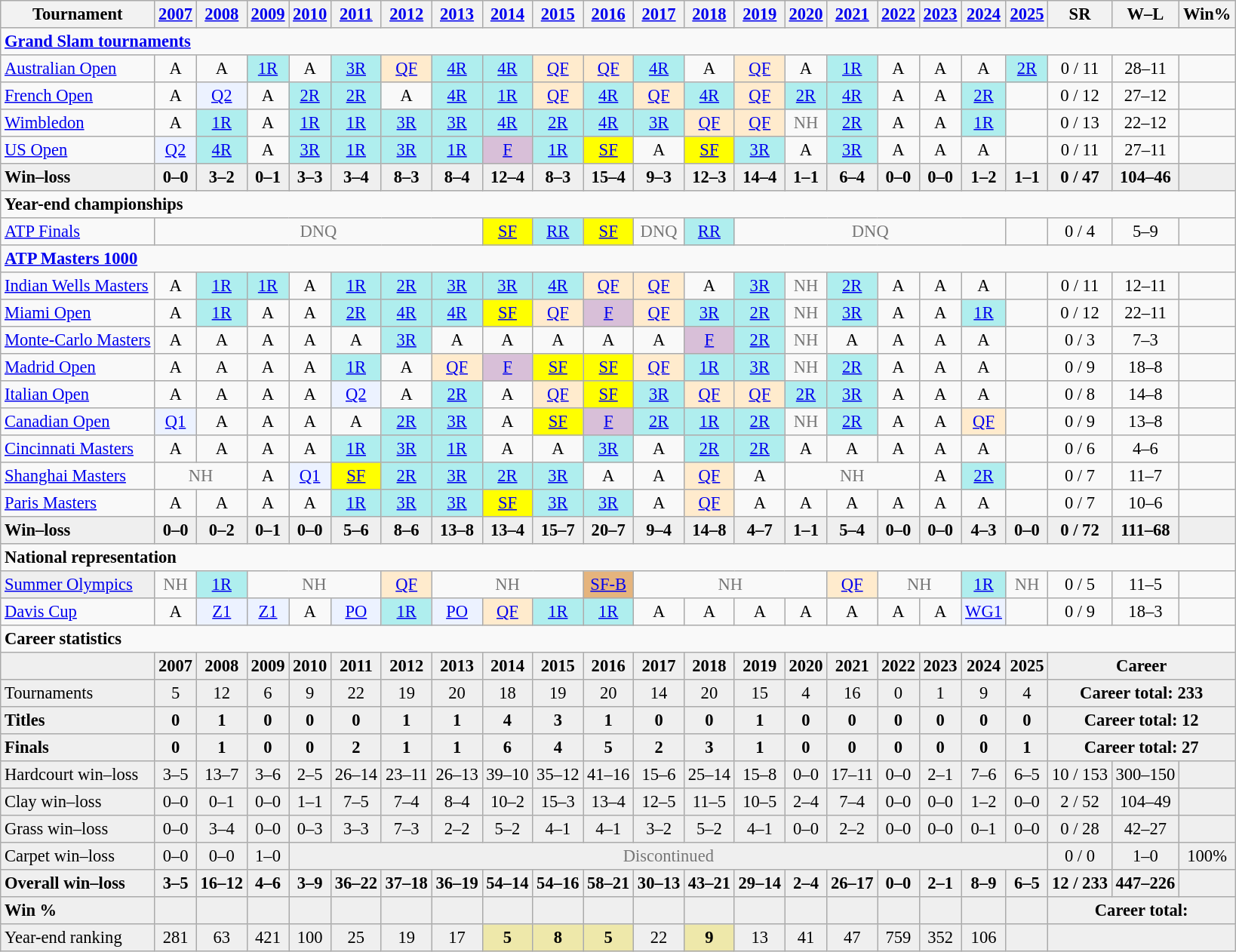<table class="wikitable nowrap" style=text-align:center;font-size:94%>
<tr>
<th>Tournament</th>
<th><a href='#'>2007</a></th>
<th><a href='#'>2008</a></th>
<th><a href='#'>2009</a></th>
<th><a href='#'>2010</a></th>
<th><a href='#'>2011</a></th>
<th><a href='#'>2012</a></th>
<th><a href='#'>2013</a></th>
<th><a href='#'>2014</a></th>
<th><a href='#'>2015</a></th>
<th><a href='#'>2016</a></th>
<th><a href='#'>2017</a></th>
<th><a href='#'>2018</a></th>
<th><a href='#'>2019</a></th>
<th><a href='#'>2020</a></th>
<th><a href='#'>2021</a></th>
<th><a href='#'>2022</a></th>
<th><a href='#'>2023</a></th>
<th><a href='#'>2024</a></th>
<th><a href='#'>2025</a></th>
<th>SR</th>
<th>W–L</th>
<th>Win%</th>
</tr>
<tr>
<td colspan="23" align="left"><strong><a href='#'>Grand Slam tournaments</a></strong></td>
</tr>
<tr>
<td align=left><a href='#'>Australian Open</a></td>
<td>A</td>
<td>A</td>
<td bgcolor=afeeee><a href='#'>1R</a></td>
<td>A</td>
<td bgcolor=afeeee><a href='#'>3R</a></td>
<td bgcolor=ffebcd><a href='#'>QF</a></td>
<td bgcolor=afeeee><a href='#'>4R</a></td>
<td bgcolor=afeeee><a href='#'>4R</a></td>
<td bgcolor=ffebcd><a href='#'>QF</a></td>
<td bgcolor=ffebcd><a href='#'>QF</a></td>
<td bgcolor=afeeee><a href='#'>4R</a></td>
<td>A</td>
<td bgcolor=ffebcd><a href='#'>QF</a></td>
<td>A</td>
<td bgcolor=afeeee><a href='#'>1R</a></td>
<td>A</td>
<td>A</td>
<td>A</td>
<td bgcolor=afeeee><a href='#'>2R</a></td>
<td>0 / 11</td>
<td>28–11</td>
<td></td>
</tr>
<tr>
<td align=left><a href='#'>French Open</a></td>
<td>A</td>
<td bgcolor=ecf2ff><a href='#'>Q2</a></td>
<td>A</td>
<td bgcolor=afeeee><a href='#'>2R</a></td>
<td bgcolor=afeeee><a href='#'>2R</a></td>
<td>A</td>
<td bgcolor=afeeee><a href='#'>4R</a></td>
<td bgcolor=afeeee><a href='#'>1R</a></td>
<td bgcolor=ffebcd><a href='#'>QF</a></td>
<td bgcolor=afeeee><a href='#'>4R</a></td>
<td bgcolor=ffebcd><a href='#'>QF</a></td>
<td bgcolor=afeeee><a href='#'>4R</a></td>
<td bgcolor=ffebcd><a href='#'>QF</a></td>
<td bgcolor=afeeee><a href='#'>2R</a></td>
<td bgcolor=afeeee><a href='#'>4R</a></td>
<td>A</td>
<td>A</td>
<td bgcolor=afeeee><a href='#'>2R</a></td>
<td></td>
<td>0 / 12</td>
<td>27–12</td>
<td></td>
</tr>
<tr>
<td align=left><a href='#'>Wimbledon</a></td>
<td>A</td>
<td bgcolor=afeeee><a href='#'>1R</a></td>
<td>A</td>
<td bgcolor=afeeee><a href='#'>1R</a></td>
<td bgcolor=afeeee><a href='#'>1R</a></td>
<td bgcolor=afeeee><a href='#'>3R</a></td>
<td bgcolor=afeeee><a href='#'>3R</a></td>
<td bgcolor=afeeee><a href='#'>4R</a></td>
<td bgcolor=afeeee><a href='#'>2R</a></td>
<td bgcolor=afeeee><a href='#'>4R</a></td>
<td bgcolor=afeeee><a href='#'>3R</a></td>
<td bgcolor=ffebcd><a href='#'>QF</a></td>
<td bgcolor=ffebcd><a href='#'>QF</a></td>
<td style=color:#767676>NH</td>
<td bgcolor=afeeee><a href='#'>2R</a></td>
<td>A</td>
<td>A</td>
<td bgcolor=afeeee><a href='#'>1R</a></td>
<td></td>
<td>0 / 13</td>
<td>22–12</td>
<td></td>
</tr>
<tr>
<td align=left><a href='#'>US Open</a></td>
<td bgcolor=ecf2ff><a href='#'>Q2</a></td>
<td bgcolor=afeeee><a href='#'>4R</a></td>
<td>A</td>
<td bgcolor=afeeee><a href='#'>3R</a></td>
<td bgcolor=afeeee><a href='#'>1R</a></td>
<td bgcolor=afeeee><a href='#'>3R</a></td>
<td bgcolor=afeeee><a href='#'>1R</a></td>
<td bgcolor=thistle><a href='#'>F</a></td>
<td bgcolor=afeeee><a href='#'>1R</a></td>
<td bgcolor=yellow><a href='#'>SF</a></td>
<td>A</td>
<td bgcolor=yellow><a href='#'>SF</a></td>
<td bgcolor=afeeee><a href='#'>3R</a></td>
<td>A</td>
<td bgcolor=afeeee><a href='#'>3R</a></td>
<td>A</td>
<td>A</td>
<td>A</td>
<td></td>
<td>0 / 11</td>
<td>27–11</td>
<td></td>
</tr>
<tr style=font-weight:bold;background:#efefef>
<td style=text-align:left>Win–loss</td>
<td>0–0</td>
<td>3–2</td>
<td>0–1</td>
<td>3–3</td>
<td>3–4</td>
<td>8–3</td>
<td>8–4</td>
<td>12–4</td>
<td>8–3</td>
<td>15–4</td>
<td>9–3</td>
<td>12–3</td>
<td>14–4</td>
<td>1–1</td>
<td>6–4</td>
<td>0–0</td>
<td>0–0</td>
<td>1–2</td>
<td>1–1</td>
<td>0 / 47</td>
<td>104–46</td>
<td><br></td>
</tr>
<tr>
<td colspan="23" align="left"><strong>Year-end championships</strong></td>
</tr>
<tr>
<td align=left><a href='#'>ATP Finals</a></td>
<td colspan=7 style=color:#767676>DNQ</td>
<td bgcolor=yellow><a href='#'>SF</a></td>
<td bgcolor=afeeee><a href='#'>RR</a></td>
<td bgcolor=yellow><a href='#'>SF</a></td>
<td style=color:#767676>DNQ</td>
<td bgcolor=afeeee><a href='#'>RR</a></td>
<td colspan="6" style=color:#767676>DNQ</td>
<td></td>
<td>0 / 4</td>
<td>5–9</td>
<td></td>
</tr>
<tr>
<td colspan="23" align="left"><strong><a href='#'>ATP Masters 1000</a></strong></td>
</tr>
<tr>
<td align=left><a href='#'>Indian Wells Masters</a></td>
<td>A</td>
<td bgcolor=afeeee><a href='#'>1R</a></td>
<td bgcolor=afeeee><a href='#'>1R</a></td>
<td>A</td>
<td bgcolor=afeeee><a href='#'>1R</a></td>
<td bgcolor=afeeee><a href='#'>2R</a></td>
<td bgcolor=afeeee><a href='#'>3R</a></td>
<td bgcolor=afeeee><a href='#'>3R</a></td>
<td bgcolor=afeeee><a href='#'>4R</a></td>
<td bgcolor=ffebcd><a href='#'>QF</a></td>
<td bgcolor=ffebcd><a href='#'>QF</a></td>
<td>A</td>
<td bgcolor=afeeee><a href='#'>3R</a></td>
<td style=color:#767676>NH</td>
<td bgcolor=afeeee><a href='#'>2R</a></td>
<td>A</td>
<td>A</td>
<td>A</td>
<td></td>
<td>0 / 11</td>
<td>12–11</td>
<td></td>
</tr>
<tr>
<td align=left><a href='#'>Miami Open</a></td>
<td>A</td>
<td bgcolor=afeeee><a href='#'>1R</a></td>
<td>A</td>
<td>A</td>
<td bgcolor=afeeee><a href='#'>2R</a></td>
<td bgcolor=afeeee><a href='#'>4R</a></td>
<td bgcolor=afeeee><a href='#'>4R</a></td>
<td bgcolor=yellow><a href='#'>SF</a></td>
<td bgcolor=ffebcd><a href='#'>QF</a></td>
<td bgcolor=thistle><a href='#'>F</a></td>
<td bgcolor=ffebcd><a href='#'>QF</a></td>
<td bgcolor=afeeee><a href='#'>3R</a></td>
<td bgcolor=afeeee><a href='#'>2R</a></td>
<td style=color:#767676>NH</td>
<td bgcolor=afeeee><a href='#'>3R</a></td>
<td>A</td>
<td>A</td>
<td bgcolor=afeeee><a href='#'>1R</a></td>
<td></td>
<td>0 / 12</td>
<td>22–11</td>
<td></td>
</tr>
<tr>
<td align=left><a href='#'>Monte-Carlo Masters</a></td>
<td>A</td>
<td>A</td>
<td>A</td>
<td>A</td>
<td>A</td>
<td bgcolor=afeeee><a href='#'>3R</a></td>
<td>A</td>
<td>A</td>
<td>A</td>
<td>A</td>
<td>A</td>
<td bgcolor=thistle><a href='#'>F</a></td>
<td bgcolor=afeeee><a href='#'>2R</a></td>
<td style=color:#767676>NH</td>
<td>A</td>
<td>A</td>
<td>A</td>
<td>A</td>
<td></td>
<td>0 / 3</td>
<td>7–3</td>
<td></td>
</tr>
<tr>
<td align=left><a href='#'>Madrid Open</a></td>
<td>A</td>
<td>A</td>
<td>A</td>
<td>A</td>
<td bgcolor=afeeee><a href='#'>1R</a></td>
<td>A</td>
<td bgcolor=ffebcd><a href='#'>QF</a></td>
<td bgcolor=#D8BFD8><a href='#'>F</a></td>
<td bgcolor=yellow><a href='#'>SF</a></td>
<td bgcolor=yellow><a href='#'>SF</a></td>
<td bgcolor=ffebcd><a href='#'>QF</a></td>
<td bgcolor=afeeee><a href='#'>1R</a></td>
<td bgcolor=afeeee><a href='#'>3R</a></td>
<td style=color:#767676>NH</td>
<td bgcolor=afeeee><a href='#'>2R</a></td>
<td>A</td>
<td>A</td>
<td>A</td>
<td></td>
<td>0 / 9</td>
<td>18–8</td>
<td></td>
</tr>
<tr>
<td align=left><a href='#'>Italian Open</a></td>
<td>A</td>
<td>A</td>
<td>A</td>
<td>A</td>
<td bgcolor=ecf2ff><a href='#'>Q2</a></td>
<td>A</td>
<td bgcolor=afeeee><a href='#'>2R</a></td>
<td>A</td>
<td bgcolor=ffebcd><a href='#'>QF</a></td>
<td bgcolor=yellow><a href='#'>SF</a></td>
<td bgcolor=afeeee><a href='#'>3R</a></td>
<td bgcolor=ffebcd><a href='#'>QF</a></td>
<td bgcolor=ffebcd><a href='#'>QF</a></td>
<td bgcolor=afeeee><a href='#'>2R</a></td>
<td bgcolor=afeeee><a href='#'>3R</a></td>
<td>A</td>
<td>A</td>
<td>A</td>
<td></td>
<td>0 / 8</td>
<td>14–8</td>
<td></td>
</tr>
<tr>
<td align=left><a href='#'>Canadian Open</a></td>
<td bgcolor=ecf2ff><a href='#'>Q1</a></td>
<td>A</td>
<td>A</td>
<td>A</td>
<td>A</td>
<td bgcolor=afeeee><a href='#'>2R</a></td>
<td bgcolor=afeeee><a href='#'>3R</a></td>
<td>A</td>
<td bgcolor=yellow><a href='#'>SF</a></td>
<td bgcolor=thistle><a href='#'>F</a></td>
<td bgcolor=afeeee><a href='#'>2R</a></td>
<td bgcolor=afeeee><a href='#'>1R</a></td>
<td bgcolor=afeeee><a href='#'>2R</a></td>
<td style=color:#767676>NH</td>
<td bgcolor=afeeee><a href='#'>2R</a></td>
<td>A</td>
<td>A</td>
<td bgcolor=ffebcd><a href='#'>QF</a></td>
<td></td>
<td>0 / 9</td>
<td>13–8</td>
<td></td>
</tr>
<tr>
<td align=left><a href='#'>Cincinnati Masters</a></td>
<td>A</td>
<td>A</td>
<td>A</td>
<td>A</td>
<td bgcolor=afeeee><a href='#'>1R</a></td>
<td bgcolor=afeeee><a href='#'>3R</a></td>
<td bgcolor=afeeee><a href='#'>1R</a></td>
<td>A</td>
<td>A</td>
<td bgcolor=afeeee><a href='#'>3R</a></td>
<td>A</td>
<td bgcolor=afeeee><a href='#'>2R</a></td>
<td bgcolor=afeeee><a href='#'>2R</a></td>
<td>A</td>
<td>A</td>
<td>A</td>
<td>A</td>
<td>A</td>
<td></td>
<td>0 / 6</td>
<td>4–6</td>
<td></td>
</tr>
<tr>
<td align=left><a href='#'>Shanghai Masters</a></td>
<td colspan=2 style=color:#767676>NH</td>
<td>A</td>
<td bgcolor=ecf2ff><a href='#'>Q1</a></td>
<td bgcolor=yellow><a href='#'>SF</a></td>
<td bgcolor=afeeee><a href='#'>2R</a></td>
<td bgcolor=afeeee><a href='#'>3R</a></td>
<td bgcolor=afeeee><a href='#'>2R</a></td>
<td bgcolor=afeeee><a href='#'>3R</a></td>
<td>A</td>
<td>A</td>
<td bgcolor=ffebcd><a href='#'>QF</a></td>
<td>A</td>
<td colspan=3 style=color:#767676>NH</td>
<td>A</td>
<td bgcolor=afeeee><a href='#'>2R</a></td>
<td></td>
<td>0 / 7</td>
<td>11–7</td>
<td></td>
</tr>
<tr>
<td align=left><a href='#'>Paris Masters</a></td>
<td>A</td>
<td>A</td>
<td>A</td>
<td>A</td>
<td bgcolor=afeeee><a href='#'>1R</a></td>
<td bgcolor=afeeee><a href='#'>3R</a></td>
<td bgcolor=afeeee><a href='#'>3R</a></td>
<td bgcolor=yellow><a href='#'>SF</a></td>
<td bgcolor=afeeee><a href='#'>3R</a></td>
<td bgcolor=afeeee><a href='#'>3R</a></td>
<td>A</td>
<td bgcolor=ffebcd><a href='#'>QF</a></td>
<td>A</td>
<td>A</td>
<td>A</td>
<td>A</td>
<td>A</td>
<td>A</td>
<td></td>
<td>0 / 7</td>
<td>10–6</td>
<td></td>
</tr>
<tr style=font-weight:bold;background:#efefef>
<td style=text-align:left>Win–loss</td>
<td>0–0</td>
<td>0–2</td>
<td>0–1</td>
<td>0–0</td>
<td>5–6</td>
<td>8–6</td>
<td>13–8</td>
<td>13–4</td>
<td>15–7</td>
<td>20–7</td>
<td>9–4</td>
<td>14–8</td>
<td>4–7</td>
<td>1–1</td>
<td>5–4</td>
<td>0–0</td>
<td>0–0</td>
<td>4–3</td>
<td>0–0</td>
<td>0 / 72</td>
<td>111–68</td>
<td></td>
</tr>
<tr>
<td colspan="23" align="left"><strong>National representation</strong></td>
</tr>
<tr>
<td bgcolor=efefef align=left><a href='#'>Summer Olympics</a></td>
<td colspan=1 style=color:#767676>NH</td>
<td bgcolor=afeeee><a href='#'>1R</a></td>
<td colspan=3 style=color:#767676>NH</td>
<td bgcolor=ffebcd><a href='#'>QF</a></td>
<td colspan=3 style=color:#767676>NH</td>
<td bgcolor=E5B47D><a href='#'>SF-B</a></td>
<td colspan=4 style=color:#767676>NH</td>
<td bgcolor=ffebcd><a href='#'>QF</a></td>
<td colspan=2 style=color:#767676>NH</td>
<td bgcolor=afeeee><a href='#'>1R</a></td>
<td style=color:#767676>NH</td>
<td>0 / 5</td>
<td>11–5</td>
<td></td>
</tr>
<tr>
<td align=left><a href='#'>Davis Cup</a></td>
<td>A</td>
<td bgcolor=ecf2ff><a href='#'>Z1</a></td>
<td bgcolor=ecf2ff><a href='#'>Z1</a></td>
<td>A</td>
<td bgcolor=ecf2ff><a href='#'>PO</a></td>
<td bgcolor=afeeee><a href='#'>1R</a></td>
<td bgcolor=ecf2ff><a href='#'>PO</a></td>
<td bgcolor=ffebcd><a href='#'>QF</a></td>
<td bgcolor=afeeee><a href='#'>1R</a></td>
<td bgcolor=afeeee><a href='#'>1R</a></td>
<td>A</td>
<td>A</td>
<td>A</td>
<td>A</td>
<td>A</td>
<td>A</td>
<td>A</td>
<td bgcolor=ecf2ff><a href='#'>WG1</a></td>
<td></td>
<td>0 / 9</td>
<td>18–3</td>
<td></td>
</tr>
<tr>
<td colspan="23" align="left"><strong>Career statistics</strong></td>
</tr>
<tr style=font-weight:bold;background:#efefef>
<td></td>
<td>2007</td>
<td>2008</td>
<td>2009</td>
<td>2010</td>
<td>2011</td>
<td>2012</td>
<td>2013</td>
<td>2014</td>
<td>2015</td>
<td>2016</td>
<td>2017</td>
<td>2018</td>
<td>2019</td>
<td>2020</td>
<td>2021</td>
<td>2022</td>
<td>2023</td>
<td>2024</td>
<td>2025</td>
<td colspan="3">Career</td>
</tr>
<tr bgcolor=efefef>
<td style=text-align:left>Tournaments</td>
<td>5</td>
<td>12</td>
<td>6</td>
<td>9</td>
<td>22</td>
<td>19</td>
<td>20</td>
<td>18</td>
<td>19</td>
<td>20</td>
<td>14</td>
<td>20</td>
<td>15</td>
<td>4</td>
<td>16</td>
<td>0</td>
<td>1</td>
<td>9</td>
<td>4</td>
<td colspan=3><strong>Career total: 233</strong></td>
</tr>
<tr style=font-weight:bold;background:#efefef>
<td style=text-align:left>Titles</td>
<td>0</td>
<td>1</td>
<td>0</td>
<td>0</td>
<td>0</td>
<td>1</td>
<td>1</td>
<td>4</td>
<td>3</td>
<td>1</td>
<td>0</td>
<td>0</td>
<td>1</td>
<td>0</td>
<td>0</td>
<td>0</td>
<td>0</td>
<td>0</td>
<td>0</td>
<td colspan=3>Career total: 12</td>
</tr>
<tr style=font-weight:bold;background:#efefef>
<td style=text-align:left>Finals</td>
<td>0</td>
<td>1</td>
<td>0</td>
<td>0</td>
<td>2</td>
<td>1</td>
<td>1</td>
<td>6</td>
<td>4</td>
<td>5</td>
<td>2</td>
<td>3</td>
<td>1</td>
<td>0</td>
<td>0</td>
<td>0</td>
<td>0</td>
<td>0</td>
<td>1</td>
<td colspan=3>Career total: 27</td>
</tr>
<tr bgcolor=efefef>
<td align=left>Hardcourt win–loss</td>
<td>3–5</td>
<td>13–7</td>
<td>3–6</td>
<td>2–5</td>
<td>26–14</td>
<td>23–11</td>
<td>26–13</td>
<td>39–10</td>
<td>35–12</td>
<td>41–16</td>
<td>15–6</td>
<td>25–14</td>
<td>15–8</td>
<td>0–0</td>
<td>17–11</td>
<td>0–0</td>
<td>2–1</td>
<td>7–6</td>
<td>6–5</td>
<td>10 / 153</td>
<td>300–150</td>
<td></td>
</tr>
<tr bgcolor=efefef>
<td align=left>Clay win–loss</td>
<td>0–0</td>
<td>0–1</td>
<td>0–0</td>
<td>1–1</td>
<td>7–5</td>
<td>7–4</td>
<td>8–4</td>
<td>10–2</td>
<td>15–3</td>
<td>13–4</td>
<td>12–5</td>
<td>11–5</td>
<td>10–5</td>
<td>2–4</td>
<td>7–4</td>
<td>0–0</td>
<td>0–0</td>
<td>1–2</td>
<td>0–0</td>
<td>2 / 52</td>
<td>104–49</td>
<td></td>
</tr>
<tr bgcolor=efefef>
<td align=left>Grass win–loss</td>
<td>0–0</td>
<td>3–4</td>
<td>0–0</td>
<td>0–3</td>
<td>3–3</td>
<td>7–3</td>
<td>2–2</td>
<td>5–2</td>
<td>4–1</td>
<td>4–1</td>
<td>3–2</td>
<td>5–2</td>
<td>4–1</td>
<td>0–0</td>
<td>2–2</td>
<td>0–0</td>
<td>0–0</td>
<td>0–1</td>
<td>0–0</td>
<td>0 / 28</td>
<td>42–27</td>
<td></td>
</tr>
<tr bgcolor=efefef>
<td align=left>Carpet win–loss</td>
<td>0–0</td>
<td>0–0</td>
<td>1–0</td>
<td colspan="16" style="color:#767676">Discontinued</td>
<td>0 / 0</td>
<td>1–0</td>
<td>100%</td>
</tr>
<tr style=font-weight:bold;background:#efefef>
<td align=left>Overall win–loss</td>
<td>3–5</td>
<td>16–12</td>
<td>4–6</td>
<td>3–9</td>
<td>36–22</td>
<td>37–18</td>
<td>36–19</td>
<td>54–14</td>
<td>54–16</td>
<td>58–21</td>
<td>30–13</td>
<td>43–21</td>
<td>29–14</td>
<td>2–4</td>
<td>26–17</td>
<td>0–0</td>
<td>2–1</td>
<td>8–9</td>
<td>6–5</td>
<td>12 / 233</td>
<td>447–226</td>
<td></td>
</tr>
<tr style=font-weight:bold;background:#efefef>
<td style=text-align:left>Win %</td>
<td></td>
<td></td>
<td></td>
<td></td>
<td></td>
<td></td>
<td></td>
<td></td>
<td></td>
<td></td>
<td></td>
<td></td>
<td></td>
<td></td>
<td></td>
<td></td>
<td></td>
<td></td>
<td></td>
<td colspan=3>Career total: </td>
</tr>
<tr bgcolor=efefef>
<td align=left>Year-end ranking</td>
<td>281</td>
<td>63</td>
<td>421</td>
<td>100</td>
<td>25</td>
<td>19</td>
<td>17</td>
<td bgcolor=eee8aa><strong>5</strong></td>
<td bgcolor=eee8aa><strong>8</strong></td>
<td bgcolor=eee8aa><strong>5</strong></td>
<td>22</td>
<td bgcolor=eee8aa><strong>9</strong></td>
<td>13</td>
<td>41</td>
<td>47</td>
<td>759</td>
<td>352</td>
<td>106</td>
<td></td>
<td colspan=3><br></td>
</tr>
</table>
